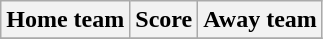<table class="wikitable" style="text-align: center">
<tr>
<th>Home team</th>
<th>Score</th>
<th>Away team</th>
</tr>
<tr>
</tr>
</table>
